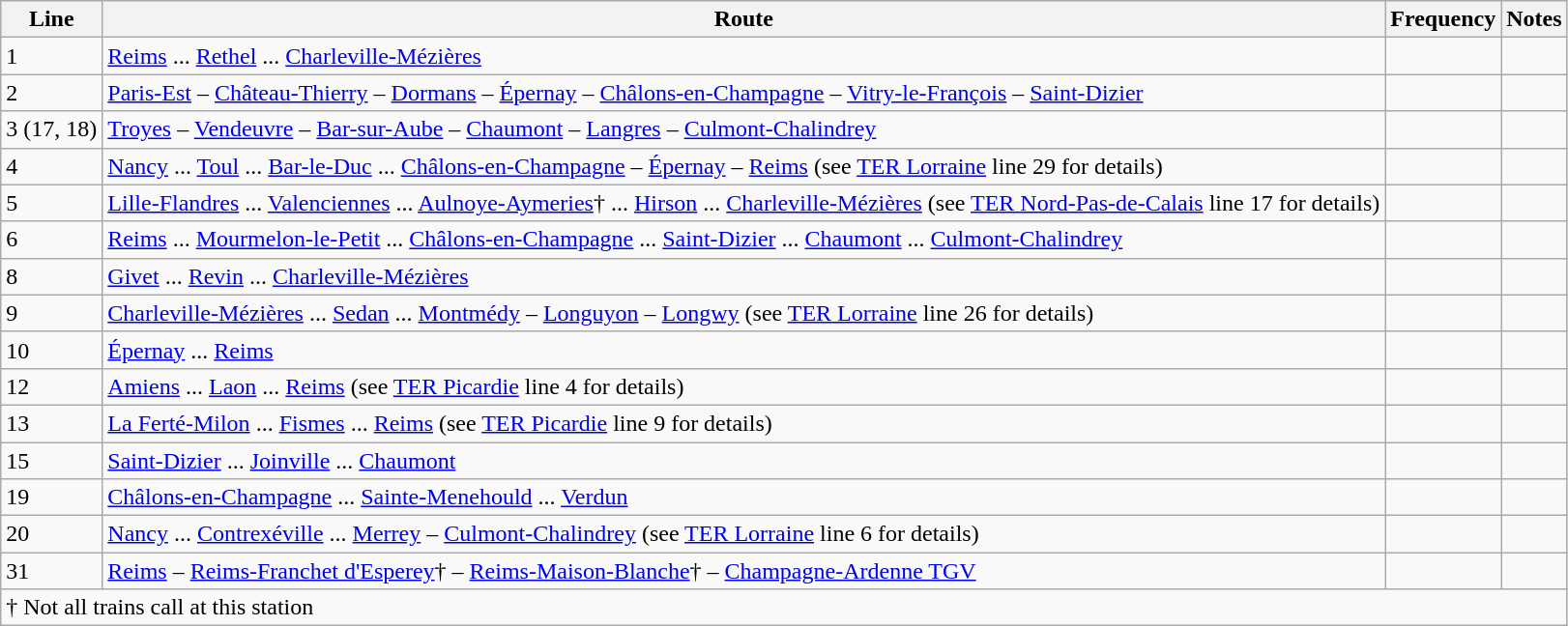<table class="wikitable vatop">
<tr>
<th>Line</th>
<th>Route</th>
<th>Frequency</th>
<th>Notes</th>
</tr>
<tr>
<td>1</td>
<td><a href='#'>Reims</a> ... <a href='#'>Rethel</a> ... <a href='#'>Charleville-Mézières</a></td>
<td></td>
<td></td>
</tr>
<tr>
<td>2</td>
<td><a href='#'>Paris-Est</a> – <a href='#'>Château-Thierry</a> – <a href='#'>Dormans</a> – <a href='#'>Épernay</a> – <a href='#'>Châlons-en-Champagne</a> – <a href='#'>Vitry-le-François</a> – <a href='#'>Saint-Dizier</a></td>
<td></td>
<td></td>
</tr>
<tr>
<td>3 (17, 18)</td>
<td><a href='#'>Troyes</a> – <a href='#'>Vendeuvre</a> – <a href='#'>Bar-sur-Aube</a> – <a href='#'>Chaumont</a> – <a href='#'>Langres</a> – <a href='#'>Culmont-Chalindrey</a></td>
<td></td>
<td></td>
</tr>
<tr>
<td>4</td>
<td><a href='#'>Nancy</a> ... <a href='#'>Toul</a> ... <a href='#'>Bar-le-Duc</a> ... <a href='#'>Châlons-en-Champagne</a> – <a href='#'>Épernay</a> – <a href='#'>Reims</a> (see <a href='#'>TER Lorraine</a> line 29 for details)</td>
<td></td>
<td></td>
</tr>
<tr>
<td>5</td>
<td><a href='#'>Lille-Flandres</a> ... <a href='#'>Valenciennes</a> ... <a href='#'>Aulnoye-Aymeries</a>† ... <a href='#'>Hirson</a> ... <a href='#'>Charleville-Mézières</a> (see <a href='#'>TER Nord-Pas-de-Calais</a> line 17 for details)</td>
<td></td>
<td></td>
</tr>
<tr>
<td>6</td>
<td><a href='#'>Reims</a> ... <a href='#'>Mourmelon-le-Petit</a> ... <a href='#'>Châlons-en-Champagne</a> ... <a href='#'>Saint-Dizier</a> ... <a href='#'>Chaumont</a> ... <a href='#'>Culmont-Chalindrey</a></td>
<td></td>
<td></td>
</tr>
<tr>
<td>8</td>
<td><a href='#'>Givet</a> ... <a href='#'>Revin</a> ... <a href='#'>Charleville-Mézières</a></td>
<td></td>
<td></td>
</tr>
<tr>
<td>9</td>
<td><a href='#'>Charleville-Mézières</a> ... <a href='#'>Sedan</a> ... <a href='#'>Montmédy</a> – <a href='#'>Longuyon</a> – <a href='#'>Longwy</a> (see <a href='#'>TER Lorraine</a> line 26 for details)</td>
<td></td>
<td></td>
</tr>
<tr>
<td>10</td>
<td><a href='#'>Épernay</a> ... <a href='#'>Reims</a></td>
<td></td>
<td></td>
</tr>
<tr>
<td>12</td>
<td><a href='#'>Amiens</a> ... <a href='#'>Laon</a> ... <a href='#'>Reims</a> (see <a href='#'>TER Picardie</a> line 4 for details)</td>
<td></td>
<td></td>
</tr>
<tr>
<td>13</td>
<td><a href='#'>La Ferté-Milon</a> ... <a href='#'>Fismes</a> ... <a href='#'>Reims</a> (see <a href='#'>TER Picardie</a> line 9 for details)</td>
<td></td>
<td></td>
</tr>
<tr>
<td>15</td>
<td><a href='#'>Saint-Dizier</a> ... <a href='#'>Joinville</a> ... <a href='#'>Chaumont</a></td>
<td></td>
<td></td>
</tr>
<tr>
<td>19</td>
<td><a href='#'>Châlons-en-Champagne</a> ... <a href='#'>Sainte-Menehould</a> ... <a href='#'>Verdun</a></td>
<td></td>
<td></td>
</tr>
<tr>
<td>20</td>
<td><a href='#'>Nancy</a> ... <a href='#'>Contrexéville</a> ... <a href='#'>Merrey</a> – <a href='#'>Culmont-Chalindrey</a> (see <a href='#'>TER Lorraine</a> line 6 for details)</td>
<td></td>
<td></td>
</tr>
<tr>
<td>31</td>
<td><a href='#'>Reims</a> – <a href='#'>Reims-Franchet d'Esperey</a>† – <a href='#'>Reims-Maison-Blanche</a>† – <a href='#'>Champagne-Ardenne TGV</a></td>
<td></td>
<td></td>
</tr>
<tr>
<td colspan=4>† Not all trains call at this station</td>
</tr>
</table>
